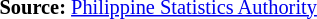<table style="font-size:85%;" '|>
<tr>
<td><br><p>
<strong>Source:</strong> <a href='#'>Philippine Statistics Authority</a>
</p></td>
</tr>
</table>
